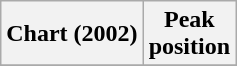<table class="wikitable plainrowheaders" style="text-align:center">
<tr>
<th>Chart (2002)</th>
<th>Peak<br>position</th>
</tr>
<tr>
</tr>
</table>
